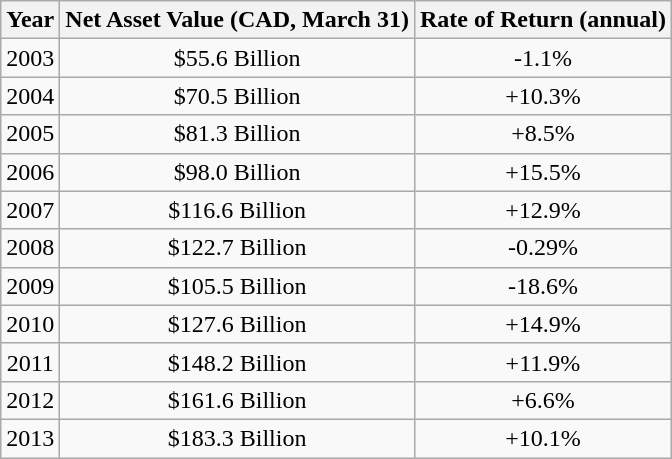<table class="wikitable"  style="float:left; text-align:center; font-size:100%; margin:1em;">
<tr>
<th>Year</th>
<th>Net Asset Value (CAD, March 31)</th>
<th>Rate of Return (annual)</th>
</tr>
<tr>
<td>2003</td>
<td>$55.6 Billion</td>
<td>-1.1%</td>
</tr>
<tr>
<td>2004</td>
<td>$70.5 Billion</td>
<td>+10.3%</td>
</tr>
<tr>
<td>2005</td>
<td>$81.3 Billion</td>
<td>+8.5%</td>
</tr>
<tr>
<td>2006</td>
<td>$98.0 Billion</td>
<td>+15.5%</td>
</tr>
<tr>
<td>2007</td>
<td>$116.6 Billion</td>
<td>+12.9%</td>
</tr>
<tr>
<td>2008</td>
<td>$122.7 Billion</td>
<td>-0.29%</td>
</tr>
<tr>
<td>2009</td>
<td>$105.5 Billion</td>
<td>-18.6%</td>
</tr>
<tr>
<td>2010</td>
<td>$127.6 Billion</td>
<td>+14.9%</td>
</tr>
<tr>
<td>2011</td>
<td>$148.2 Billion</td>
<td>+11.9%</td>
</tr>
<tr>
<td>2012</td>
<td>$161.6 Billion</td>
<td>+6.6%</td>
</tr>
<tr>
<td>2013</td>
<td>$183.3 Billion</td>
<td>+10.1%</td>
</tr>
</table>
